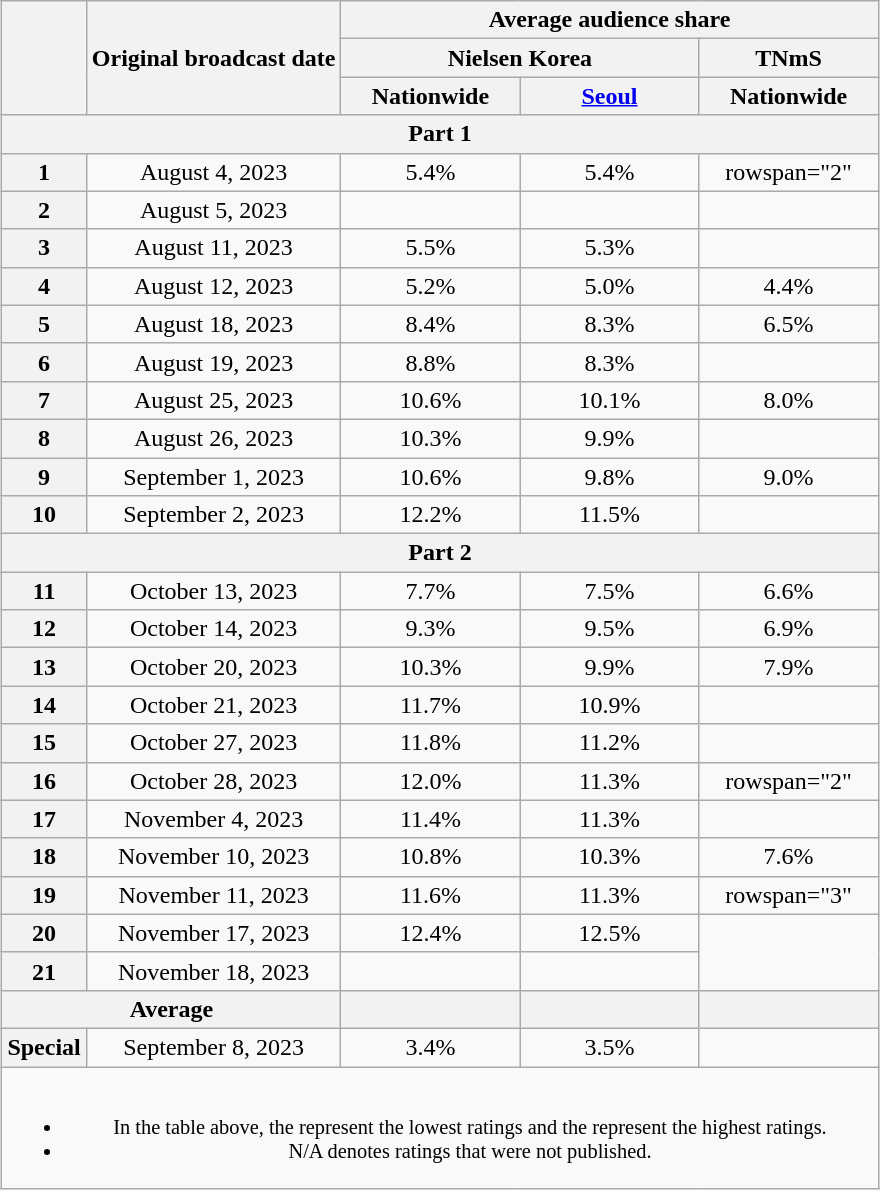<table class="wikitable" style="text-align:center; max-width:600px; margin-left:auto; margin-right:auto">
<tr>
<th scope="col" rowspan="3"></th>
<th scope="col" rowspan="3">Original broadcast date</th>
<th scope="col" colspan="3">Average audience share</th>
</tr>
<tr>
<th scope="col" colspan="2">Nielsen Korea</th>
<th scope="col">TNmS</th>
</tr>
<tr>
<th scope="col" style="width:7em">Nationwide</th>
<th scope="col" style="width:7em"><a href='#'>Seoul</a></th>
<th scope="col" style="width:7em">Nationwide</th>
</tr>
<tr>
<th scope="col" colspan="5">Part 1</th>
</tr>
<tr>
<th scope"row">1</th>
<td>August 4, 2023</td>
<td>5.4% </td>
<td>5.4% </td>
<td>rowspan="2" </td>
</tr>
<tr>
<th scope"row">2</th>
<td>August 5, 2023</td>
<td><strong></strong> </td>
<td><strong></strong> </td>
</tr>
<tr>
<th scope"row">3</th>
<td>August 11, 2023</td>
<td>5.5% </td>
<td>5.3% </td>
<td><strong></strong> </td>
</tr>
<tr>
<th scope"row">4</th>
<td>August 12, 2023</td>
<td>5.2% </td>
<td>5.0% </td>
<td>4.4% </td>
</tr>
<tr>
<th scope"row">5</th>
<td>August 18, 2023</td>
<td>8.4% </td>
<td>8.3% </td>
<td>6.5% </td>
</tr>
<tr>
<th scope"row">6</th>
<td>August 19, 2023</td>
<td>8.8% </td>
<td>8.3% </td>
<td></td>
</tr>
<tr>
<th scope"row">7</th>
<td>August 25, 2023</td>
<td>10.6% </td>
<td>10.1% </td>
<td>8.0% </td>
</tr>
<tr>
<th scope"row">8</th>
<td>August 26, 2023</td>
<td>10.3% </td>
<td>9.9% </td>
<td></td>
</tr>
<tr>
<th scope"row">9</th>
<td>September 1, 2023</td>
<td>10.6% </td>
<td>9.8% </td>
<td>9.0% </td>
</tr>
<tr>
<th scope"row">10</th>
<td>September 2, 2023</td>
<td>12.2% </td>
<td>11.5% </td>
<td></td>
</tr>
<tr>
<th scope="col" colspan="5">Part 2</th>
</tr>
<tr>
<th scope="row">11</th>
<td>October 13, 2023</td>
<td>7.7% </td>
<td>7.5% </td>
<td>6.6% </td>
</tr>
<tr>
<th scope="row">12</th>
<td>October 14, 2023</td>
<td>9.3% </td>
<td>9.5% </td>
<td>6.9% </td>
</tr>
<tr>
<th scope="row">13</th>
<td>October 20, 2023</td>
<td>10.3% </td>
<td>9.9% </td>
<td>7.9% </td>
</tr>
<tr>
<th scope="row">14</th>
<td>October 21, 2023</td>
<td>11.7% </td>
<td>10.9% </td>
<td></td>
</tr>
<tr>
<th scope"row">15</th>
<td>October 27, 2023</td>
<td>11.8% </td>
<td>11.2% </td>
<td><strong></strong> </td>
</tr>
<tr>
<th scope"row">16</th>
<td>October 28, 2023</td>
<td>12.0% </td>
<td>11.3% </td>
<td>rowspan="2" </td>
</tr>
<tr>
<th scope"row">17</th>
<td>November 4, 2023</td>
<td>11.4% </td>
<td>11.3% </td>
</tr>
<tr>
<th scope"row">18</th>
<td>November 10, 2023</td>
<td>10.8% </td>
<td>10.3% </td>
<td>7.6% </td>
</tr>
<tr>
<th scope"row">19</th>
<td>November 11, 2023</td>
<td>11.6% </td>
<td>11.3% </td>
<td>rowspan="3" </td>
</tr>
<tr>
<th scope"row">20</th>
<td>November 17, 2023</td>
<td>12.4% </td>
<td>12.5% </td>
</tr>
<tr>
<th scope"row">21</th>
<td>November 18, 2023</td>
<td><strong></strong> </td>
<td><strong></strong> </td>
</tr>
<tr>
<th scope="col" colspan="2">Average</th>
<th scope="col"></th>
<th scope="col"></th>
<th scope="col"></th>
</tr>
<tr>
<th scope"row">Special</th>
<td>September 8, 2023</td>
<td>3.4% </td>
<td>3.5% </td>
<td></td>
</tr>
<tr>
<td colspan="5" style="font-size:85%"><br><ul><li>In the table above, the <strong></strong> represent the lowest ratings and the <strong></strong> represent the highest ratings.</li><li>N/A denotes ratings that were not published.</li></ul></td>
</tr>
</table>
